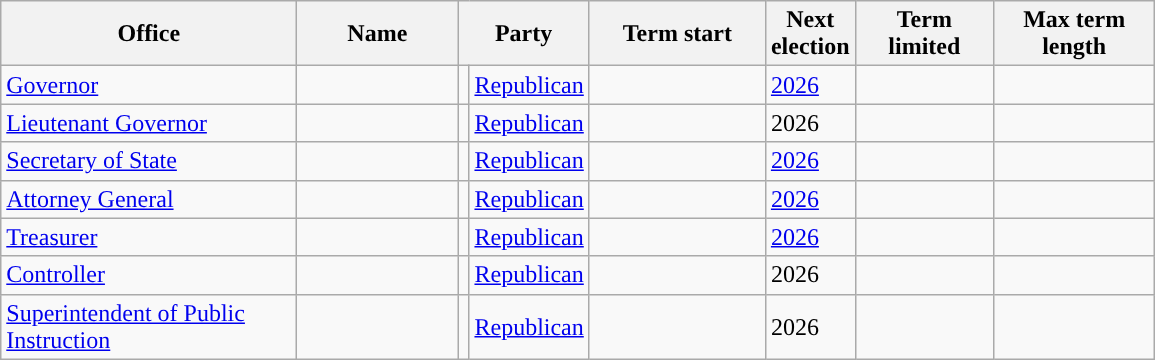<table class="sortable wikitable">
<tr>
<th scope="col" width=190>Office</th>
<th scope="col" width=100>Name</th>
<th scope="col" width=75 colspan=2>Party</th>
<th scope="col" width=110>Term start</th>
<th scope="col" width=50>Next election</th>
<th scope="col" width=85>Term limited</th>
<th scope="col" width=100>Max term length</th>
</tr>
<tr>
<td><a href='#'>Governor</a></td>
<td></td>
<td style="background-color:"></td>
<td><a href='#'>Republican</a></td>
<td></td>
<td><a href='#'>2026</a></td>
<td></td>
<td></td>
</tr>
<tr>
<td><a href='#'>Lieutenant Governor</a></td>
<td></td>
<td style="background-color:"></td>
<td><a href='#'>Republican</a></td>
<td></td>
<td>2026</td>
<td></td>
<td></td>
</tr>
<tr>
<td><a href='#'>Secretary of State</a></td>
<td></td>
<td style="background-color:"></td>
<td><a href='#'>Republican</a></td>
<td></td>
<td><a href='#'>2026</a></td>
<td></td>
<td></td>
</tr>
<tr>
<td><a href='#'>Attorney General</a></td>
<td></td>
<td style="background-color:"></td>
<td><a href='#'>Republican</a></td>
<td></td>
<td><a href='#'>2026</a></td>
<td></td>
<td></td>
</tr>
<tr>
<td><a href='#'>Treasurer</a></td>
<td></td>
<td style="background-color:"></td>
<td><a href='#'>Republican</a></td>
<td></td>
<td><a href='#'>2026</a></td>
<td></td>
<td></td>
</tr>
<tr>
<td><a href='#'>Controller</a></td>
<td></td>
<td style="background-color:"></td>
<td><a href='#'>Republican</a></td>
<td></td>
<td>2026</td>
<td></td>
<td></td>
</tr>
<tr>
<td><a href='#'>Superintendent of Public Instruction</a></td>
<td></td>
<td style="background-color:"></td>
<td><a href='#'>Republican</a></td>
<td></td>
<td>2026</td>
<td></td>
<td></td>
</tr>
</table>
